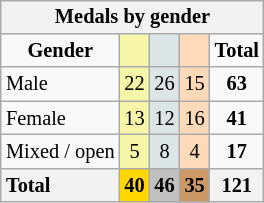<table class="wikitable" style="font-size:85%;float:right;text-align:center">
<tr style="background:#efefef;">
<th colspan=7>Medals by gender</th>
</tr>
<tr>
<td><strong>Gender</strong></td>
<td bgcolor=#f7f6a8></td>
<td bgcolor=#dce5e5></td>
<td bgcolor=#ffdab9></td>
<td><strong>Total</strong></td>
</tr>
<tr>
<td style="text-align:left;">Male</td>
<td style="background:#F7F6A8;">22</td>
<td style="background:#DCE5E5;">26</td>
<td style="background:#FFDAB9;">15</td>
<td><strong>63</strong></td>
</tr>
<tr>
<td style="text-align:left;">Female</td>
<td style="background:#F7F6A8;">13</td>
<td style="background:#DCE5E5;">12</td>
<td style="background:#FFDAB9;">16</td>
<td><strong>41</strong></td>
</tr>
<tr>
<td style="text-align:left;">Mixed / open</td>
<td style="background:#F7F6A8;">5</td>
<td style="background:#DCE5E5;">8</td>
<td style="background:#FFDAB9;">4</td>
<td><strong>17</strong></td>
</tr>
<tr>
<th style="text-align:left;">Total</th>
<th style="background:gold;">40</th>
<th style="background:silver;">46</th>
<th style="background:#c96;">35</th>
<th>121</th>
</tr>
</table>
